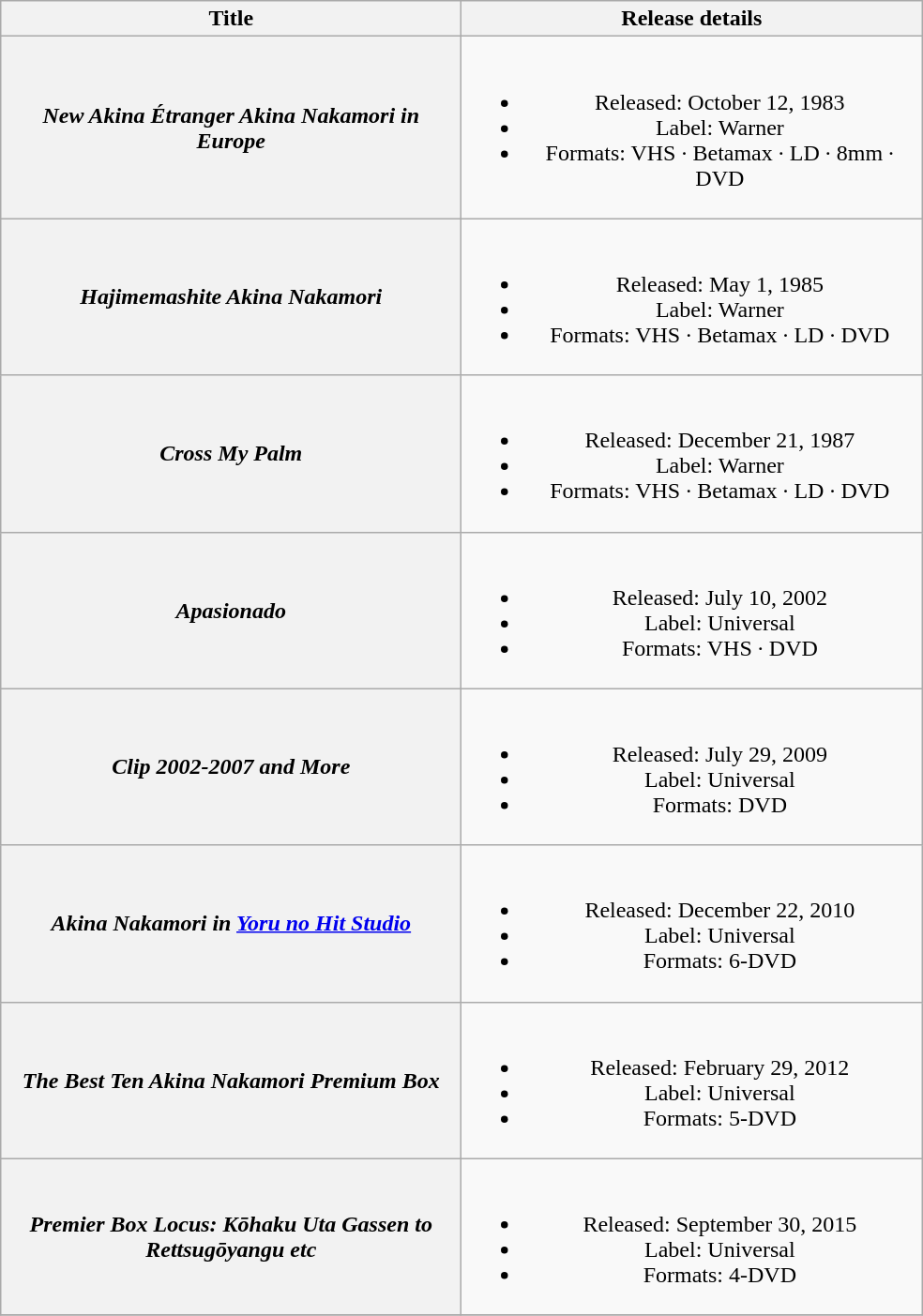<table class="wikitable plainrowheaders" style="text-align:center;">
<tr>
<th scope="col" style="width:20em;">Title</th>
<th scope="col" style="width:20em;">Release details</th>
</tr>
<tr>
<th scope="row"><em>New Akina Étranger Akina Nakamori in Europe</em></th>
<td><br><ul><li>Released: October 12, 1983</li><li>Label: Warner</li><li>Formats: VHS · Betamax · LD · 8mm · DVD</li></ul></td>
</tr>
<tr>
<th scope="row"><em>Hajimemashite Akina Nakamori</em></th>
<td><br><ul><li>Released: May 1, 1985</li><li>Label: Warner</li><li>Formats: VHS · Betamax · LD · DVD</li></ul></td>
</tr>
<tr>
<th scope="row"><em>Cross My Palm</em></th>
<td><br><ul><li>Released: December 21, 1987</li><li>Label: Warner</li><li>Formats: VHS · Betamax · LD · DVD</li></ul></td>
</tr>
<tr>
<th scope="row"><em>Apasionado</em></th>
<td><br><ul><li>Released: July 10, 2002</li><li>Label: Universal</li><li>Formats: VHS · DVD</li></ul></td>
</tr>
<tr>
<th scope="row"><em>Clip 2002-2007 and More</em></th>
<td><br><ul><li>Released: July 29, 2009</li><li>Label: Universal</li><li>Formats: DVD</li></ul></td>
</tr>
<tr>
<th scope="row"><em>Akina Nakamori in <a href='#'>Yoru no Hit Studio</a></em></th>
<td><br><ul><li>Released: December 22, 2010</li><li>Label: Universal</li><li>Formats: 6-DVD</li></ul></td>
</tr>
<tr>
<th scope="row"><em>The Best Ten Akina Nakamori Premium Box</em></th>
<td><br><ul><li>Released: February 29, 2012</li><li>Label: Universal</li><li>Formats: 5-DVD</li></ul></td>
</tr>
<tr>
<th scope="row"><em>Premier Box Locus: Kōhaku Uta Gassen to Rettsugōyangu etc</em></th>
<td><br><ul><li>Released: September 30, 2015</li><li>Label: Universal</li><li>Formats: 4-DVD</li></ul></td>
</tr>
<tr>
</tr>
</table>
